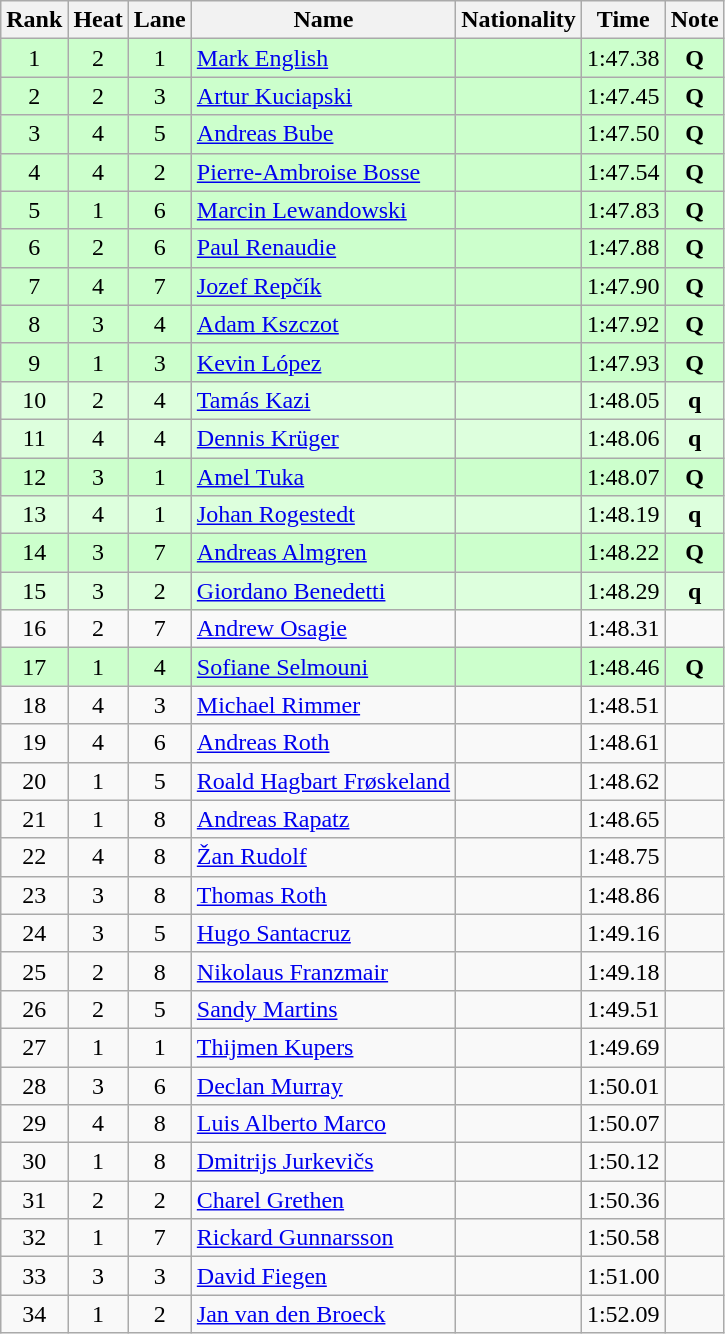<table class="wikitable sortable" style="text-align:center">
<tr>
<th>Rank</th>
<th>Heat</th>
<th>Lane</th>
<th>Name</th>
<th>Nationality</th>
<th>Time</th>
<th>Note</th>
</tr>
<tr bgcolor=ccffcc>
<td>1</td>
<td>2</td>
<td>1</td>
<td align=left><a href='#'>Mark English</a></td>
<td align=left></td>
<td>1:47.38</td>
<td><strong>Q</strong></td>
</tr>
<tr bgcolor=ccffcc>
<td>2</td>
<td>2</td>
<td>3</td>
<td align=left><a href='#'>Artur Kuciapski</a></td>
<td align=left></td>
<td>1:47.45</td>
<td><strong>Q</strong></td>
</tr>
<tr bgcolor=ccffcc>
<td>3</td>
<td>4</td>
<td>5</td>
<td align=left><a href='#'>Andreas Bube</a></td>
<td align=left></td>
<td>1:47.50</td>
<td><strong>Q</strong></td>
</tr>
<tr bgcolor=ccffcc>
<td>4</td>
<td>4</td>
<td>2</td>
<td align=left><a href='#'>Pierre-Ambroise Bosse</a></td>
<td align=left></td>
<td>1:47.54</td>
<td><strong>Q</strong></td>
</tr>
<tr bgcolor=ccffcc>
<td>5</td>
<td>1</td>
<td>6</td>
<td align=left><a href='#'>Marcin Lewandowski</a></td>
<td align=left></td>
<td>1:47.83</td>
<td><strong>Q</strong></td>
</tr>
<tr bgcolor=ccffcc>
<td>6</td>
<td>2</td>
<td>6</td>
<td align=left><a href='#'>Paul Renaudie</a></td>
<td align=left></td>
<td>1:47.88</td>
<td><strong>Q</strong></td>
</tr>
<tr bgcolor=ccffcc>
<td>7</td>
<td>4</td>
<td>7</td>
<td align=left><a href='#'>Jozef Repčík</a></td>
<td align=left></td>
<td>1:47.90</td>
<td><strong>Q</strong></td>
</tr>
<tr bgcolor=ccffcc>
<td>8</td>
<td>3</td>
<td>4</td>
<td align=left><a href='#'>Adam Kszczot</a></td>
<td align=left></td>
<td>1:47.92</td>
<td><strong>Q</strong></td>
</tr>
<tr bgcolor=ccffcc>
<td>9</td>
<td>1</td>
<td>3</td>
<td align=left><a href='#'>Kevin López</a></td>
<td align=left></td>
<td>1:47.93</td>
<td><strong>Q</strong></td>
</tr>
<tr bgcolor=ddffdd>
<td>10</td>
<td>2</td>
<td>4</td>
<td align=left><a href='#'>Tamás Kazi</a></td>
<td align=left></td>
<td>1:48.05</td>
<td><strong>q</strong></td>
</tr>
<tr bgcolor=ddffdd>
<td>11</td>
<td>4</td>
<td>4</td>
<td align=left><a href='#'>Dennis Krüger</a></td>
<td align=left></td>
<td>1:48.06</td>
<td><strong>q</strong></td>
</tr>
<tr bgcolor=ccffcc>
<td>12</td>
<td>3</td>
<td>1</td>
<td align=left><a href='#'>Amel Tuka</a></td>
<td align=left></td>
<td>1:48.07</td>
<td><strong>Q</strong></td>
</tr>
<tr bgcolor=ddffdd>
<td>13</td>
<td>4</td>
<td>1</td>
<td align=left><a href='#'>Johan Rogestedt</a></td>
<td align=left></td>
<td>1:48.19</td>
<td><strong>q</strong></td>
</tr>
<tr bgcolor=ccffcc>
<td>14</td>
<td>3</td>
<td>7</td>
<td align=left><a href='#'>Andreas Almgren</a></td>
<td align=left></td>
<td>1:48.22</td>
<td><strong>Q</strong></td>
</tr>
<tr bgcolor=ddffdd>
<td>15</td>
<td>3</td>
<td>2</td>
<td align=left><a href='#'>Giordano Benedetti</a></td>
<td align=left></td>
<td>1:48.29</td>
<td><strong>q</strong></td>
</tr>
<tr>
<td>16</td>
<td>2</td>
<td>7</td>
<td align=left><a href='#'>Andrew Osagie</a></td>
<td align=left></td>
<td>1:48.31</td>
<td></td>
</tr>
<tr bgcolor=ccffcc>
<td>17</td>
<td>1</td>
<td>4</td>
<td align=left><a href='#'>Sofiane Selmouni</a></td>
<td align=left></td>
<td>1:48.46</td>
<td><strong>Q</strong></td>
</tr>
<tr>
<td>18</td>
<td>4</td>
<td>3</td>
<td align=left><a href='#'>Michael Rimmer</a></td>
<td align=left></td>
<td>1:48.51</td>
<td></td>
</tr>
<tr>
<td>19</td>
<td>4</td>
<td>6</td>
<td align=left><a href='#'>Andreas Roth</a></td>
<td align=left></td>
<td>1:48.61</td>
<td></td>
</tr>
<tr>
<td>20</td>
<td>1</td>
<td>5</td>
<td align=left><a href='#'>Roald Hagbart Frøskeland</a></td>
<td align=left></td>
<td>1:48.62</td>
<td></td>
</tr>
<tr>
<td>21</td>
<td>1</td>
<td>8</td>
<td align=left><a href='#'>Andreas Rapatz</a></td>
<td align=left></td>
<td>1:48.65</td>
<td></td>
</tr>
<tr>
<td>22</td>
<td>4</td>
<td>8</td>
<td align=left><a href='#'>Žan Rudolf</a></td>
<td align=left></td>
<td>1:48.75</td>
<td></td>
</tr>
<tr>
<td>23</td>
<td>3</td>
<td>8</td>
<td align=left><a href='#'>Thomas Roth</a></td>
<td align=left></td>
<td>1:48.86</td>
<td></td>
</tr>
<tr>
<td>24</td>
<td>3</td>
<td>5</td>
<td align=left><a href='#'>Hugo Santacruz</a></td>
<td align=left></td>
<td>1:49.16</td>
<td></td>
</tr>
<tr>
<td>25</td>
<td>2</td>
<td>8</td>
<td align=left><a href='#'>Nikolaus Franzmair</a></td>
<td align=left></td>
<td>1:49.18</td>
<td></td>
</tr>
<tr>
<td>26</td>
<td>2</td>
<td>5</td>
<td align=left><a href='#'>Sandy Martins</a></td>
<td align=left></td>
<td>1:49.51</td>
<td></td>
</tr>
<tr>
<td>27</td>
<td>1</td>
<td>1</td>
<td align=left><a href='#'>Thijmen Kupers</a></td>
<td align=left></td>
<td>1:49.69</td>
<td></td>
</tr>
<tr>
<td>28</td>
<td>3</td>
<td>6</td>
<td align=left><a href='#'>Declan Murray</a></td>
<td align=left></td>
<td>1:50.01</td>
<td></td>
</tr>
<tr>
<td>29</td>
<td>4</td>
<td>8</td>
<td align=left><a href='#'>Luis Alberto Marco</a></td>
<td align=left></td>
<td>1:50.07</td>
<td></td>
</tr>
<tr>
<td>30</td>
<td>1</td>
<td>8</td>
<td align=left><a href='#'>Dmitrijs Jurkevičs</a></td>
<td align=left></td>
<td>1:50.12</td>
<td></td>
</tr>
<tr>
<td>31</td>
<td>2</td>
<td>2</td>
<td align=left><a href='#'>Charel Grethen</a></td>
<td align=left></td>
<td>1:50.36</td>
<td></td>
</tr>
<tr>
<td>32</td>
<td>1</td>
<td>7</td>
<td align=left><a href='#'>Rickard Gunnarsson</a></td>
<td align=left></td>
<td>1:50.58</td>
<td></td>
</tr>
<tr>
<td>33</td>
<td>3</td>
<td>3</td>
<td align=left><a href='#'>David Fiegen</a></td>
<td align=left></td>
<td>1:51.00</td>
<td></td>
</tr>
<tr>
<td>34</td>
<td>1</td>
<td>2</td>
<td align=left><a href='#'>Jan van den Broeck</a></td>
<td align=left></td>
<td>1:52.09</td>
<td></td>
</tr>
</table>
